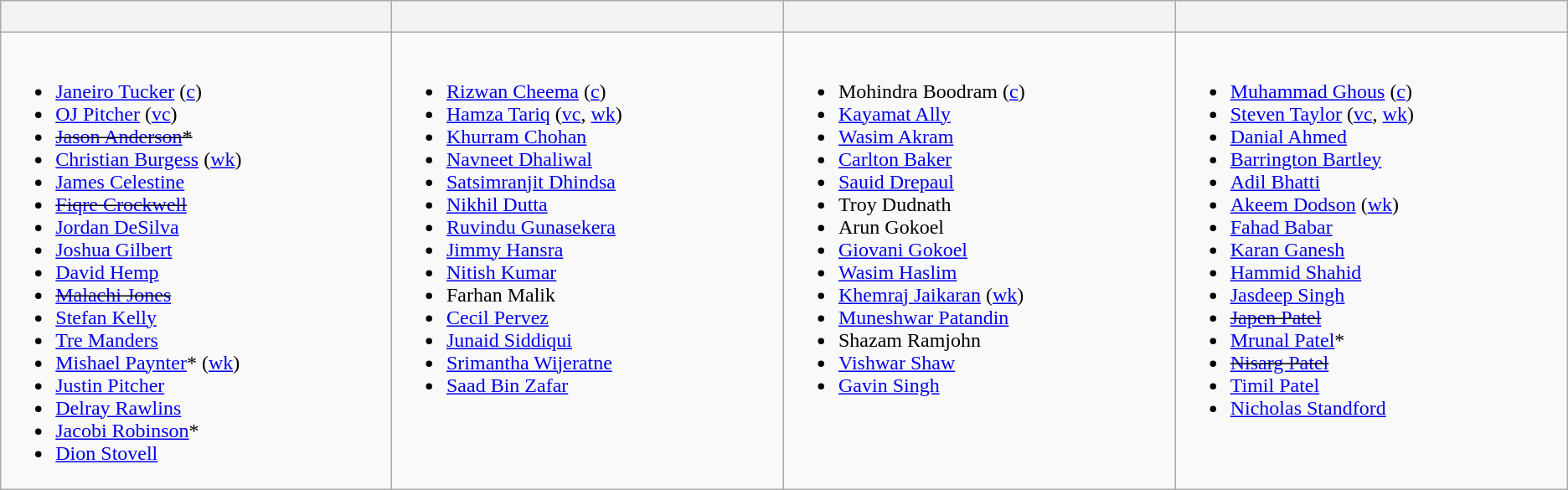<table class="wikitable">
<tr>
<th width=330><br><small></small></th>
<th width=330><br><small></small></th>
<th width=330><br><small></small></th>
<th width=330><br><small></small></th>
</tr>
<tr>
<td valign=top><br><ul><li><a href='#'>Janeiro Tucker</a> (<a href='#'>c</a>)</li><li><a href='#'>OJ Pitcher</a> (<a href='#'>vc</a>)</li><li><s><a href='#'>Jason Anderson</a>* </s></li><li><a href='#'>Christian Burgess</a> (<a href='#'>wk</a>)</li><li><a href='#'>James Celestine</a></li><li><s><a href='#'>Fiqre Crockwell</a></s></li><li><a href='#'>Jordan DeSilva</a></li><li><a href='#'>Joshua Gilbert</a></li><li><a href='#'>David Hemp</a></li><li><s><a href='#'>Malachi Jones</a></s></li><li><a href='#'>Stefan Kelly</a></li><li><a href='#'>Tre Manders</a></li><li><a href='#'>Mishael Paynter</a>* (<a href='#'>wk</a>)</li><li><a href='#'>Justin Pitcher</a></li><li><a href='#'>Delray Rawlins</a></li><li><a href='#'>Jacobi Robinson</a>*</li><li><a href='#'>Dion Stovell</a></li></ul></td>
<td valign=top><br><ul><li><a href='#'>Rizwan Cheema</a> (<a href='#'>c</a>)</li><li><a href='#'>Hamza Tariq</a> (<a href='#'>vc</a>, <a href='#'>wk</a>)</li><li><a href='#'>Khurram Chohan</a></li><li><a href='#'>Navneet Dhaliwal</a></li><li><a href='#'>Satsimranjit Dhindsa</a></li><li><a href='#'>Nikhil Dutta</a></li><li><a href='#'>Ruvindu Gunasekera</a></li><li><a href='#'>Jimmy Hansra</a></li><li><a href='#'>Nitish Kumar</a></li><li>Farhan Malik</li><li><a href='#'>Cecil Pervez</a></li><li><a href='#'>Junaid Siddiqui</a></li><li><a href='#'>Srimantha Wijeratne</a></li><li><a href='#'>Saad Bin Zafar</a></li></ul></td>
<td valign=top><br><ul><li>Mohindra Boodram (<a href='#'>c</a>)</li><li><a href='#'>Kayamat Ally</a></li><li><a href='#'>Wasim Akram</a></li><li><a href='#'>Carlton Baker</a></li><li><a href='#'>Sauid Drepaul</a></li><li>Troy Dudnath</li><li>Arun Gokoel</li><li><a href='#'>Giovani Gokoel</a></li><li><a href='#'>Wasim Haslim</a></li><li><a href='#'>Khemraj Jaikaran</a> (<a href='#'>wk</a>)</li><li><a href='#'>Muneshwar Patandin</a></li><li>Shazam Ramjohn</li><li><a href='#'>Vishwar Shaw</a></li><li><a href='#'>Gavin Singh</a></li></ul></td>
<td valign=top><br><ul><li><a href='#'>Muhammad Ghous</a> (<a href='#'>c</a>)</li><li><a href='#'>Steven Taylor</a> (<a href='#'>vc</a>, <a href='#'>wk</a>)</li><li><a href='#'>Danial Ahmed</a></li><li><a href='#'>Barrington Bartley</a></li><li><a href='#'>Adil Bhatti</a></li><li><a href='#'>Akeem Dodson</a> (<a href='#'>wk</a>)</li><li><a href='#'>Fahad Babar</a></li><li><a href='#'>Karan Ganesh</a></li><li><a href='#'>Hammid Shahid</a></li><li><a href='#'>Jasdeep Singh</a></li><li><s><a href='#'>Japen Patel</a></s></li><li><a href='#'>Mrunal Patel</a>*</li><li><s><a href='#'>Nisarg Patel</a></s></li><li><a href='#'>Timil Patel</a></li><li><a href='#'>Nicholas Standford</a></li></ul></td>
</tr>
</table>
